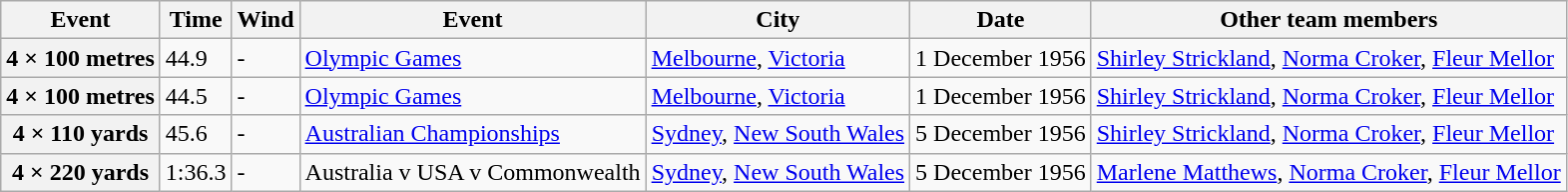<table class="wikitable">
<tr>
<th>Event</th>
<th>Time</th>
<th>Wind</th>
<th>Event</th>
<th>City</th>
<th>Date</th>
<th>Other team members</th>
</tr>
<tr>
<th>4 × 100 metres</th>
<td>44.9</td>
<td>-</td>
<td><a href='#'>Olympic Games</a></td>
<td><a href='#'>Melbourne</a>, <a href='#'>Victoria</a></td>
<td>1 December 1956</td>
<td><a href='#'>Shirley Strickland</a>, <a href='#'>Norma Croker</a>, <a href='#'>Fleur Mellor</a></td>
</tr>
<tr>
<th>4 × 100 metres</th>
<td>44.5</td>
<td>-</td>
<td><a href='#'>Olympic Games</a></td>
<td><a href='#'>Melbourne</a>, <a href='#'>Victoria</a></td>
<td>1 December 1956</td>
<td><a href='#'>Shirley Strickland</a>, <a href='#'>Norma Croker</a>, <a href='#'>Fleur Mellor</a></td>
</tr>
<tr>
<th>4 × 110 yards</th>
<td>45.6</td>
<td>-</td>
<td><a href='#'>Australian Championships</a></td>
<td><a href='#'>Sydney</a>, <a href='#'>New South Wales</a></td>
<td>5 December 1956</td>
<td><a href='#'>Shirley Strickland</a>, <a href='#'>Norma Croker</a>, <a href='#'>Fleur Mellor</a></td>
</tr>
<tr>
<th>4 × 220 yards</th>
<td>1:36.3</td>
<td>-</td>
<td>Australia v USA v Commonwealth</td>
<td><a href='#'>Sydney</a>, <a href='#'>New South Wales</a></td>
<td>5 December 1956</td>
<td><a href='#'>Marlene Matthews</a>, <a href='#'>Norma Croker</a>, <a href='#'>Fleur Mellor</a></td>
</tr>
</table>
